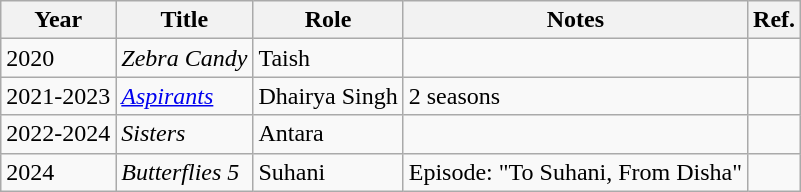<table class="wikitable sortable">
<tr>
<th>Year</th>
<th>Title</th>
<th>Role</th>
<th class="unsortable">Notes</th>
<th class="unsortable">Ref.</th>
</tr>
<tr>
<td>2020</td>
<td><em>Zebra Candy</em></td>
<td>Taish</td>
<td></td>
<td></td>
</tr>
<tr>
<td>2021-2023</td>
<td><em><a href='#'>Aspirants</a></em></td>
<td>Dhairya Singh</td>
<td>2 seasons</td>
<td></td>
</tr>
<tr>
<td>2022-2024</td>
<td><em>Sisters</em></td>
<td>Antara</td>
<td></td>
<td></td>
</tr>
<tr>
<td>2024</td>
<td><em>Butterflies 5</em></td>
<td>Suhani</td>
<td>Episode: "To Suhani, From Disha"</td>
<td></td>
</tr>
</table>
